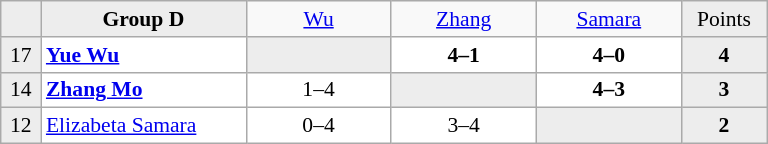<table class="wikitable" style="font-size:90%">
<tr style="text-align:center;">
<td style="background-color:#ededed;" width="20"></td>
<td style="background-color:#ededed;" width="130" style="text-align:center;"><strong>Group D</strong></td>
<td width="90"> <a href='#'>Wu</a></td>
<td width="90"> <a href='#'>Zhang</a></td>
<td width="90"> <a href='#'>Samara</a></td>
<td style="background-color:#ededed;" width="50">Points</td>
</tr>
<tr style="text-align:center;background-color:#ffffff;">
<td style="background-color:#ededed;">17</td>
<td style="text-align:left;"> <strong><a href='#'>Yue Wu</a></strong></td>
<td style="background-color:#ededed;"></td>
<td><strong>4–1</strong></td>
<td><strong>4–0</strong></td>
<td style="background-color:#ededed;"><strong>4</strong></td>
</tr>
<tr style="text-align:center;background-color:#ffffff;">
<td style="background-color:#ededed;">14</td>
<td style="text-align:left;"> <strong><a href='#'>Zhang Mo</a></strong></td>
<td>1–4</td>
<td style="background-color:#ededed;"></td>
<td><strong>4–3</strong></td>
<td style="background-color:#ededed;"><strong>3</strong></td>
</tr>
<tr style="text-align:center;background-color:#ffffff;">
<td style="background-color:#ededed;">12</td>
<td style="text-align:left;"> <a href='#'>Elizabeta Samara</a></td>
<td>0–4</td>
<td>3–4</td>
<td style="background-color:#ededed;"></td>
<td style="background-color:#ededed;"><strong>2</strong></td>
</tr>
</table>
